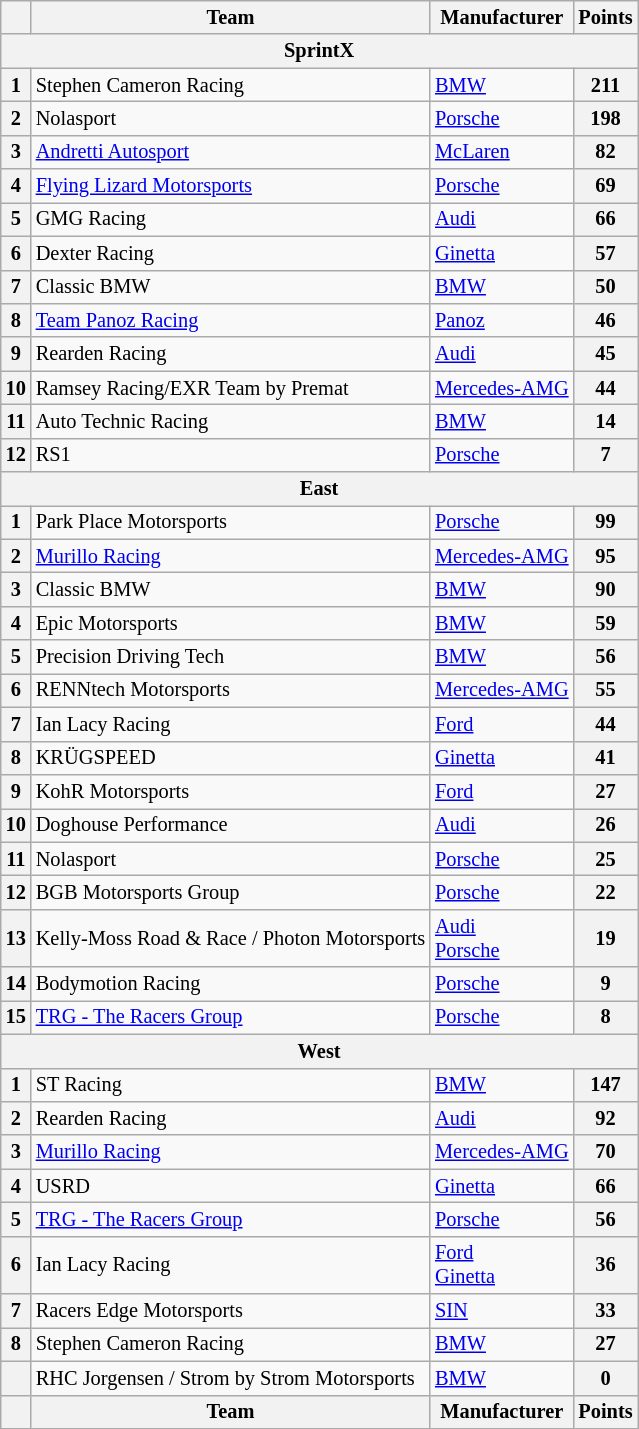<table class="wikitable" style="font-size: 85%; text-align:center;">
<tr>
<th></th>
<th>Team</th>
<th>Manufacturer</th>
<th>Points</th>
</tr>
<tr>
<th colspan=4>SprintX</th>
</tr>
<tr>
<th>1</th>
<td align=left> Stephen Cameron Racing</td>
<td align=left><a href='#'>BMW</a></td>
<th>211</th>
</tr>
<tr>
<th>2</th>
<td align=left> Nolasport</td>
<td align=left><a href='#'>Porsche</a></td>
<th>198</th>
</tr>
<tr>
<th>3</th>
<td align=left> <a href='#'>Andretti Autosport</a></td>
<td align=left><a href='#'>McLaren</a></td>
<th>82</th>
</tr>
<tr>
<th>4</th>
<td align=left> <a href='#'>Flying Lizard Motorsports</a></td>
<td align=left><a href='#'>Porsche</a></td>
<th>69</th>
</tr>
<tr>
<th>5</th>
<td align=left> GMG Racing</td>
<td align=left><a href='#'>Audi</a></td>
<th>66</th>
</tr>
<tr>
<th>6</th>
<td align=left> Dexter Racing</td>
<td align=left><a href='#'>Ginetta</a></td>
<th>57</th>
</tr>
<tr>
<th>7</th>
<td align=left> Classic BMW</td>
<td align=left><a href='#'>BMW</a></td>
<th>50</th>
</tr>
<tr>
<th>8</th>
<td align=left> <a href='#'>Team Panoz Racing</a></td>
<td align=left><a href='#'>Panoz</a></td>
<th>46</th>
</tr>
<tr>
<th>9</th>
<td align=left> Rearden Racing</td>
<td align=left><a href='#'>Audi</a></td>
<th>45</th>
</tr>
<tr>
<th>10</th>
<td align=left> Ramsey Racing/EXR Team by Premat</td>
<td align=left><a href='#'>Mercedes-AMG</a></td>
<th>44</th>
</tr>
<tr>
<th>11</th>
<td align=left> Auto Technic Racing</td>
<td align=left><a href='#'>BMW</a></td>
<th>14</th>
</tr>
<tr>
<th>12</th>
<td align=left> RS1</td>
<td align=left><a href='#'>Porsche</a></td>
<th>7</th>
</tr>
<tr>
<th colspan=4>East</th>
</tr>
<tr>
<th>1</th>
<td align=left> Park Place Motorsports</td>
<td align=left><a href='#'>Porsche</a></td>
<th>99</th>
</tr>
<tr>
<th>2</th>
<td align=left> <a href='#'>Murillo Racing</a></td>
<td align=left><a href='#'>Mercedes-AMG</a></td>
<th>95</th>
</tr>
<tr>
<th>3</th>
<td align=left> Classic BMW</td>
<td align=left><a href='#'>BMW</a></td>
<th>90</th>
</tr>
<tr>
<th>4</th>
<td align=left> Epic Motorsports</td>
<td align=left><a href='#'>BMW</a></td>
<th>59</th>
</tr>
<tr>
<th>5</th>
<td align=left> Precision Driving Tech</td>
<td align=left><a href='#'>BMW</a></td>
<th>56</th>
</tr>
<tr>
<th>6</th>
<td align=left> RENNtech Motorsports</td>
<td align=left><a href='#'>Mercedes-AMG</a></td>
<th>55</th>
</tr>
<tr>
<th>7</th>
<td align=left> Ian Lacy Racing</td>
<td align=left><a href='#'>Ford</a></td>
<th>44</th>
</tr>
<tr>
<th>8</th>
<td align=left> KRÜGSPEED</td>
<td align=left><a href='#'>Ginetta</a></td>
<th>41</th>
</tr>
<tr>
<th>9</th>
<td align=left> KohR Motorsports</td>
<td align=left><a href='#'>Ford</a></td>
<th>27</th>
</tr>
<tr>
<th>10</th>
<td align=left> Doghouse Performance</td>
<td align=left><a href='#'>Audi</a></td>
<th>26</th>
</tr>
<tr>
<th>11</th>
<td align=left> Nolasport</td>
<td align=left><a href='#'>Porsche</a></td>
<th>25</th>
</tr>
<tr>
<th>12</th>
<td align=left> BGB Motorsports Group</td>
<td align=left><a href='#'>Porsche</a></td>
<th>22</th>
</tr>
<tr>
<th>13</th>
<td align=left> Kelly-Moss Road & Race / Photon Motorsports</td>
<td align=left><a href='#'>Audi</a><br><a href='#'>Porsche</a></td>
<th>19</th>
</tr>
<tr>
<th>14</th>
<td align=left> Bodymotion Racing</td>
<td align=left><a href='#'>Porsche</a></td>
<th>9</th>
</tr>
<tr>
<th>15</th>
<td align=left> <a href='#'>TRG - The Racers Group</a></td>
<td align=left><a href='#'>Porsche</a></td>
<th>8</th>
</tr>
<tr>
<th colspan=4>West</th>
</tr>
<tr>
<th>1</th>
<td align=left> ST Racing</td>
<td align=left><a href='#'>BMW</a></td>
<th>147</th>
</tr>
<tr>
<th>2</th>
<td align=left> Rearden Racing</td>
<td align=left><a href='#'>Audi</a></td>
<th>92</th>
</tr>
<tr>
<th>3</th>
<td align=left> <a href='#'>Murillo Racing</a></td>
<td align=left><a href='#'>Mercedes-AMG</a></td>
<th>70</th>
</tr>
<tr>
<th>4</th>
<td align=left> USRD</td>
<td align=left><a href='#'>Ginetta</a></td>
<th>66</th>
</tr>
<tr>
<th>5</th>
<td align=left> <a href='#'>TRG - The Racers Group</a></td>
<td align=left><a href='#'>Porsche</a></td>
<th>56</th>
</tr>
<tr>
<th>6</th>
<td align=left> Ian Lacy Racing</td>
<td align=left><a href='#'>Ford</a><br><a href='#'>Ginetta</a></td>
<th>36</th>
</tr>
<tr>
<th>7</th>
<td align=left> Racers Edge Motorsports</td>
<td align=left><a href='#'>SIN</a></td>
<th>33</th>
</tr>
<tr>
<th>8</th>
<td align=left> Stephen Cameron Racing</td>
<td align=left><a href='#'>BMW</a></td>
<th>27</th>
</tr>
<tr>
<th></th>
<td align=left> RHC Jorgensen / Strom by Strom Motorsports</td>
<td align=left><a href='#'>BMW</a></td>
<th>0</th>
</tr>
<tr valign="top">
<th valign=middle></th>
<th valign=middle>Team</th>
<th valign=middle>Manufacturer</th>
<th valign=middle>Points</th>
</tr>
</table>
